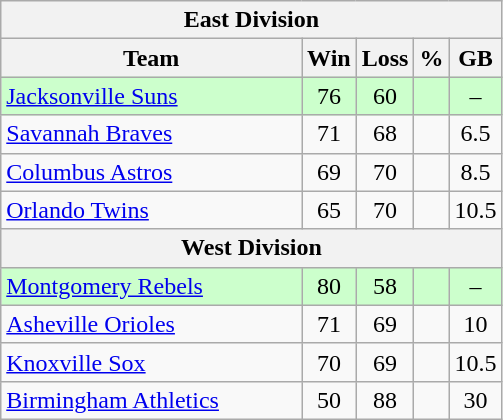<table class="wikitable">
<tr>
<th colspan="5">East Division</th>
</tr>
<tr>
<th width="60%">Team</th>
<th>Win</th>
<th>Loss</th>
<th>%</th>
<th>GB</th>
</tr>
<tr align=center bgcolor=ccffcc>
<td align=left><a href='#'>Jacksonville Suns</a></td>
<td>76</td>
<td>60</td>
<td></td>
<td>–</td>
</tr>
<tr align=center>
<td align=left><a href='#'>Savannah Braves</a></td>
<td>71</td>
<td>68</td>
<td></td>
<td>6.5</td>
</tr>
<tr align=center>
<td align=left><a href='#'>Columbus Astros</a></td>
<td>69</td>
<td>70</td>
<td></td>
<td>8.5</td>
</tr>
<tr align=center>
<td align=left><a href='#'>Orlando Twins</a></td>
<td>65</td>
<td>70</td>
<td></td>
<td>10.5</td>
</tr>
<tr>
<th colspan="5">West Division</th>
</tr>
<tr align=center bgcolor=ccffcc>
<td align=left><a href='#'>Montgomery Rebels</a></td>
<td>80</td>
<td>58</td>
<td></td>
<td>–</td>
</tr>
<tr align=center>
<td align=left><a href='#'>Asheville Orioles</a></td>
<td>71</td>
<td>69</td>
<td></td>
<td>10</td>
</tr>
<tr align=center>
<td align=left><a href='#'>Knoxville Sox</a></td>
<td>70</td>
<td>69</td>
<td></td>
<td>10.5</td>
</tr>
<tr align=center>
<td align=left><a href='#'>Birmingham Athletics</a></td>
<td>50</td>
<td>88</td>
<td></td>
<td>30</td>
</tr>
</table>
